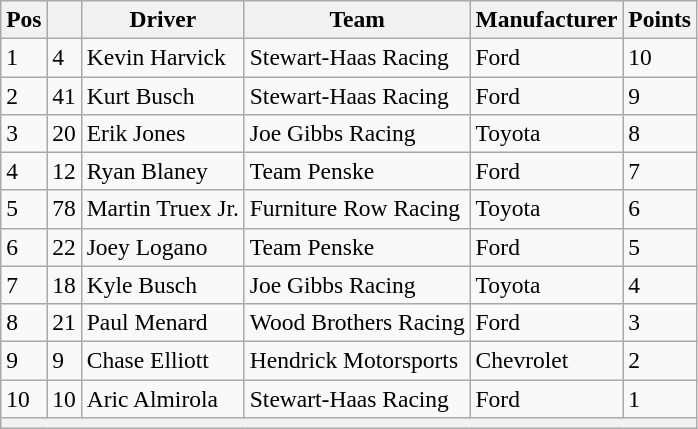<table class="wikitable" style="font-size:98%">
<tr>
<th>Pos</th>
<th></th>
<th>Driver</th>
<th>Team</th>
<th>Manufacturer</th>
<th>Points</th>
</tr>
<tr>
<td>1</td>
<td>4</td>
<td>Kevin Harvick</td>
<td>Stewart-Haas Racing</td>
<td>Ford</td>
<td>10</td>
</tr>
<tr>
<td>2</td>
<td>41</td>
<td>Kurt Busch</td>
<td>Stewart-Haas Racing</td>
<td>Ford</td>
<td>9</td>
</tr>
<tr>
<td>3</td>
<td>20</td>
<td>Erik Jones</td>
<td>Joe Gibbs Racing</td>
<td>Toyota</td>
<td>8</td>
</tr>
<tr>
<td>4</td>
<td>12</td>
<td>Ryan Blaney</td>
<td>Team Penske</td>
<td>Ford</td>
<td>7</td>
</tr>
<tr>
<td>5</td>
<td>78</td>
<td>Martin Truex Jr.</td>
<td>Furniture Row Racing</td>
<td>Toyota</td>
<td>6</td>
</tr>
<tr>
<td>6</td>
<td>22</td>
<td>Joey Logano</td>
<td>Team Penske</td>
<td>Ford</td>
<td>5</td>
</tr>
<tr>
<td>7</td>
<td>18</td>
<td>Kyle Busch</td>
<td>Joe Gibbs Racing</td>
<td>Toyota</td>
<td>4</td>
</tr>
<tr>
<td>8</td>
<td>21</td>
<td>Paul Menard</td>
<td>Wood Brothers Racing</td>
<td>Ford</td>
<td>3</td>
</tr>
<tr>
<td>9</td>
<td>9</td>
<td>Chase Elliott</td>
<td>Hendrick Motorsports</td>
<td>Chevrolet</td>
<td>2</td>
</tr>
<tr>
<td>10</td>
<td>10</td>
<td>Aric Almirola</td>
<td>Stewart-Haas Racing</td>
<td>Ford</td>
<td>1</td>
</tr>
<tr>
<th colspan="6"></th>
</tr>
</table>
